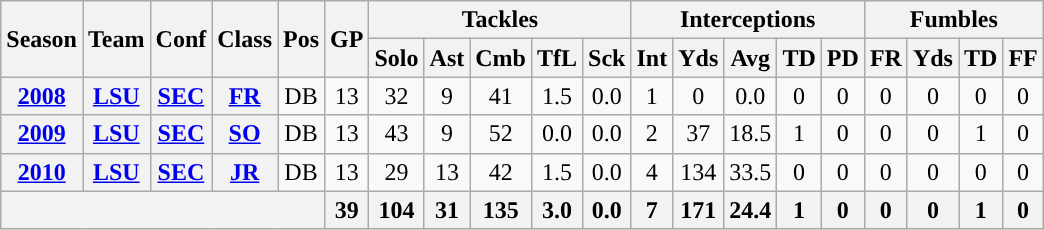<table class="wikitable" style="text-align: center;">
<tr>
<th rowspan="2">Season</th>
<th rowspan="2">Team</th>
<th rowspan="2">Conf</th>
<th rowspan="2">Class</th>
<th rowspan="2">Pos</th>
<th rowspan="2">GP</th>
<th colspan="5">Tackles</th>
<th colspan="5">Interceptions</th>
<th colspan="4">Fumbles</th>
</tr>
<tr>
<th>Solo</th>
<th>Ast</th>
<th>Cmb</th>
<th>TfL</th>
<th>Sck</th>
<th>Int</th>
<th>Yds</th>
<th>Avg</th>
<th>TD</th>
<th>PD</th>
<th>FR</th>
<th>Yds</th>
<th>TD</th>
<th>FF</th>
</tr>
<tr>
<th><a href='#'>2008</a></th>
<th><a href='#'>LSU</a></th>
<th><a href='#'>SEC</a></th>
<th><a href='#'>FR</a></th>
<td>DB</td>
<td>13</td>
<td>32</td>
<td>9</td>
<td>41</td>
<td>1.5</td>
<td>0.0</td>
<td>1</td>
<td>0</td>
<td>0.0</td>
<td>0</td>
<td>0</td>
<td>0</td>
<td>0</td>
<td>0</td>
<td>0</td>
</tr>
<tr>
<th><a href='#'>2009</a></th>
<th><a href='#'>LSU</a></th>
<th><a href='#'>SEC</a></th>
<th><a href='#'>SO</a></th>
<td>DB</td>
<td>13</td>
<td>43</td>
<td>9</td>
<td>52</td>
<td>0.0</td>
<td>0.0</td>
<td>2</td>
<td>37</td>
<td>18.5</td>
<td>1</td>
<td>0</td>
<td>0</td>
<td>0</td>
<td>1</td>
<td>0</td>
</tr>
<tr>
<th><a href='#'>2010</a></th>
<th><a href='#'>LSU</a></th>
<th><a href='#'>SEC</a></th>
<th><a href='#'>JR</a></th>
<td>DB</td>
<td>13</td>
<td>29</td>
<td>13</td>
<td>42</td>
<td>1.5</td>
<td>0.0</td>
<td>4</td>
<td>134</td>
<td>33.5</td>
<td>0</td>
<td>0</td>
<td>0</td>
<td>0</td>
<td>0</td>
<td>0</td>
</tr>
<tr>
<th colspan="5"></th>
<th>39</th>
<th>104</th>
<th>31</th>
<th>135</th>
<th>3.0</th>
<th>0.0</th>
<th>7</th>
<th>171</th>
<th>24.4</th>
<th>1</th>
<th>0</th>
<th>0</th>
<th>0</th>
<th>1</th>
<th>0</th>
</tr>
</table>
